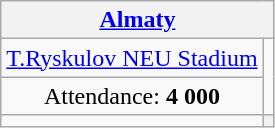<table class="wikitable" style="text-align:center;">
<tr>
<th colspan="4" align="center"><a href='#'>Almaty</a></th>
</tr>
<tr>
<td><a href='#'>T.Ryskulov NEU Stadium</a></td>
</tr>
<tr>
<td>Attendance: <strong>4 000</strong></td>
</tr>
<tr>
<td></td>
<th rowspan=8 colspan=2><div></div></th>
</tr>
</table>
